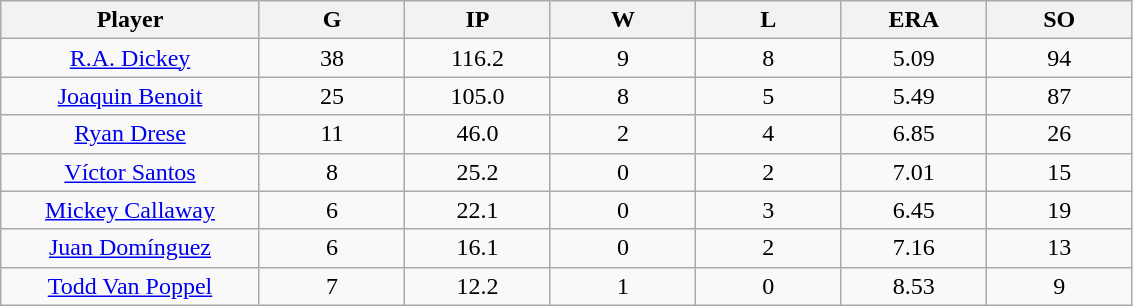<table class="wikitable sortable">
<tr>
<th bgcolor="#DDDDFF" width="16%">Player</th>
<th bgcolor="#DDDDFF" width="9%">G</th>
<th bgcolor="#DDDDFF" width="9%">IP</th>
<th bgcolor="#DDDDFF" width="9%">W</th>
<th bgcolor="#DDDDFF" width="9%">L</th>
<th bgcolor="#DDDDFF" width="9%">ERA</th>
<th bgcolor="#DDDDFF" width="9%">SO</th>
</tr>
<tr align=center>
<td><a href='#'>R.A. Dickey</a></td>
<td>38</td>
<td>116.2</td>
<td>9</td>
<td>8</td>
<td>5.09</td>
<td>94</td>
</tr>
<tr align=center>
<td><a href='#'>Joaquin Benoit</a></td>
<td>25</td>
<td>105.0</td>
<td>8</td>
<td>5</td>
<td>5.49</td>
<td>87</td>
</tr>
<tr align=center>
<td><a href='#'>Ryan Drese</a></td>
<td>11</td>
<td>46.0</td>
<td>2</td>
<td>4</td>
<td>6.85</td>
<td>26</td>
</tr>
<tr align=center>
<td><a href='#'>Víctor Santos</a></td>
<td>8</td>
<td>25.2</td>
<td>0</td>
<td>2</td>
<td>7.01</td>
<td>15</td>
</tr>
<tr align=center>
<td><a href='#'>Mickey Callaway</a></td>
<td>6</td>
<td>22.1</td>
<td>0</td>
<td>3</td>
<td>6.45</td>
<td>19</td>
</tr>
<tr align=center>
<td><a href='#'>Juan Domínguez</a></td>
<td>6</td>
<td>16.1</td>
<td>0</td>
<td>2</td>
<td>7.16</td>
<td>13</td>
</tr>
<tr align=center>
<td><a href='#'>Todd Van Poppel</a></td>
<td>7</td>
<td>12.2</td>
<td>1</td>
<td>0</td>
<td>8.53</td>
<td>9</td>
</tr>
</table>
